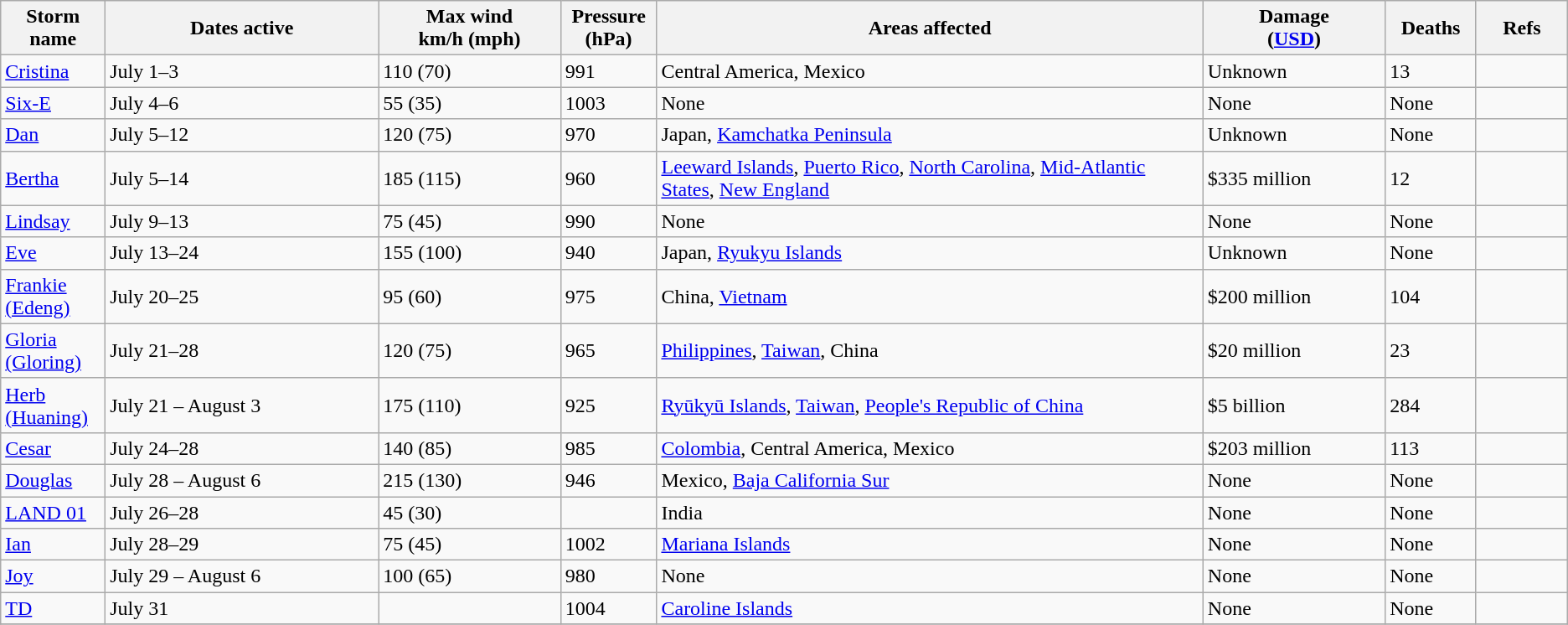<table class="wikitable sortable">
<tr>
<th width="5%">Storm name</th>
<th width="15%">Dates active</th>
<th width="10%">Max wind<br>km/h (mph)</th>
<th width="5%">Pressure<br>(hPa)</th>
<th width="30%">Areas affected</th>
<th width="10%">Damage<br>(<a href='#'>USD</a>)</th>
<th width="5%">Deaths</th>
<th width="5%">Refs</th>
</tr>
<tr>
<td><a href='#'>Cristina</a></td>
<td>July 1–3</td>
<td>110 (70)</td>
<td>991</td>
<td>Central America, Mexico</td>
<td>Unknown</td>
<td>13 </td>
<td></td>
</tr>
<tr>
<td><a href='#'>Six-E</a></td>
<td>July 4–6</td>
<td>55 (35)</td>
<td>1003</td>
<td>None</td>
<td>None</td>
<td>None</td>
<td></td>
</tr>
<tr>
<td><a href='#'>Dan</a></td>
<td>July 5–12</td>
<td>120 (75)</td>
<td>970</td>
<td>Japan, <a href='#'>Kamchatka Peninsula</a></td>
<td>Unknown</td>
<td>None</td>
<td></td>
</tr>
<tr>
<td><a href='#'>Bertha</a></td>
<td>July 5–14</td>
<td>185 (115)</td>
<td>960</td>
<td><a href='#'>Leeward Islands</a>, <a href='#'>Puerto Rico</a>, <a href='#'>North Carolina</a>, <a href='#'>Mid-Atlantic States</a>, <a href='#'>New England</a></td>
<td>$335 million</td>
<td>12</td>
<td></td>
</tr>
<tr>
<td><a href='#'>Lindsay</a></td>
<td>July 9–13</td>
<td>75 (45)</td>
<td>990</td>
<td>None</td>
<td>None</td>
<td>None</td>
<td></td>
</tr>
<tr>
<td><a href='#'>Eve</a></td>
<td>July 13–24</td>
<td>155 (100)</td>
<td>940</td>
<td>Japan, <a href='#'>Ryukyu Islands</a></td>
<td>Unknown</td>
<td>None</td>
<td></td>
</tr>
<tr>
<td><a href='#'>Frankie (Edeng)</a></td>
<td>July 20–25</td>
<td>95 (60)</td>
<td>975</td>
<td>China, <a href='#'>Vietnam</a></td>
<td>$200 million</td>
<td>104</td>
<td></td>
</tr>
<tr>
<td><a href='#'>Gloria (Gloring)</a></td>
<td>July 21–28</td>
<td>120 (75)</td>
<td>965</td>
<td><a href='#'>Philippines</a>, <a href='#'>Taiwan</a>, China</td>
<td>$20 million</td>
<td>23</td>
<td></td>
</tr>
<tr>
<td><a href='#'>Herb (Huaning)</a></td>
<td>July 21 – August 3</td>
<td>175 (110)</td>
<td>925</td>
<td><a href='#'>Ryūkyū Islands</a>, <a href='#'>Taiwan</a>, <a href='#'>People's Republic of China</a></td>
<td>$5 billion</td>
<td>284 </td>
<td></td>
</tr>
<tr>
<td><a href='#'>Cesar</a></td>
<td>July 24–28</td>
<td>140 (85)</td>
<td>985</td>
<td><a href='#'>Colombia</a>, Central America, Mexico</td>
<td>$203 million</td>
<td>113 </td>
<td> </td>
</tr>
<tr>
<td><a href='#'>Douglas</a></td>
<td>July 28 – August 6</td>
<td>215 (130)</td>
<td>946</td>
<td>Mexico, <a href='#'>Baja California Sur</a></td>
<td>None</td>
<td>None</td>
<td></td>
</tr>
<tr>
<td><a href='#'>LAND 01</a></td>
<td>July 26–28</td>
<td>45 (30)</td>
<td></td>
<td>India</td>
<td>None</td>
<td>None</td>
<td></td>
</tr>
<tr>
<td><a href='#'>Ian</a></td>
<td>July 28–29</td>
<td>75 (45)</td>
<td>1002</td>
<td><a href='#'>Mariana Islands</a></td>
<td>None</td>
<td>None</td>
<td></td>
</tr>
<tr>
<td><a href='#'>Joy</a></td>
<td>July 29 – August 6</td>
<td>100 (65)</td>
<td>980</td>
<td>None</td>
<td>None</td>
<td>None</td>
<td></td>
</tr>
<tr>
<td><a href='#'>TD</a></td>
<td>July 31</td>
<td></td>
<td>1004</td>
<td><a href='#'>Caroline Islands</a></td>
<td>None</td>
<td>None</td>
<td></td>
</tr>
<tr>
</tr>
</table>
